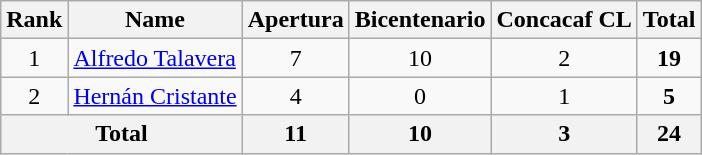<table class="wikitable" style="text-align: center">
<tr>
<th>Rank</th>
<th>Name</th>
<th>Apertura</th>
<th>Bicentenario</th>
<th>Concacaf CL</th>
<th>Total</th>
</tr>
<tr>
<td>1</td>
<td align=left> <a href='#'>Alfredo Talavera</a></td>
<td>7</td>
<td>10</td>
<td>2</td>
<td><strong>19</strong></td>
</tr>
<tr>
<td>2</td>
<td align=left> <a href='#'>Hernán Cristante</a></td>
<td>4</td>
<td>0</td>
<td>1</td>
<td><strong>5</strong></td>
</tr>
<tr>
<th colspan=2>Total</th>
<th>11</th>
<th>10</th>
<th>3</th>
<th>24</th>
</tr>
</table>
